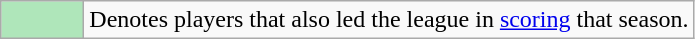<table class="wikitable">
<tr>
<td style="background:#afe6ba; width:3em;"></td>
<td>Denotes players that also led the league in <a href='#'>scoring</a> that season.</td>
</tr>
</table>
